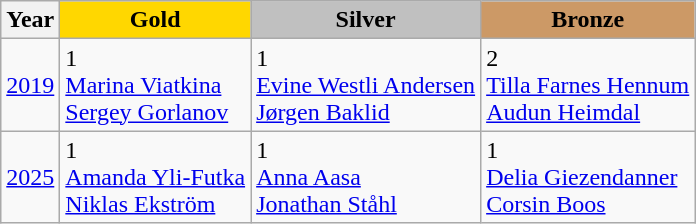<table class="wikitable">
<tr>
<th>Year</th>
<td align=center bgcolor=gold><strong>Gold</strong></td>
<td align=center bgcolor=silver><strong>Silver</strong></td>
<td align=center bgcolor=cc9966><strong>Bronze</strong></td>
</tr>
<tr>
<td><a href='#'>2019</a></td>
<td> 1<br><a href='#'>Marina Viatkina</a><br><a href='#'>Sergey Gorlanov</a></td>
<td> 1<br><a href='#'>Evine Westli Andersen</a><br><a href='#'>Jørgen Baklid</a></td>
<td> 2<br><a href='#'>Tilla Farnes Hennum</a><br><a href='#'>Audun Heimdal</a></td>
</tr>
<tr>
<td><a href='#'>2025</a></td>
<td> 1<br><a href='#'>Amanda Yli-Futka</a><br><a href='#'>Niklas Ekström</a></td>
<td> 1<br><a href='#'>Anna Aasa</a><br><a href='#'>Jonathan Ståhl</a></td>
<td> 1<br><a href='#'>Delia Giezendanner</a><br><a href='#'>Corsin Boos</a></td>
</tr>
</table>
